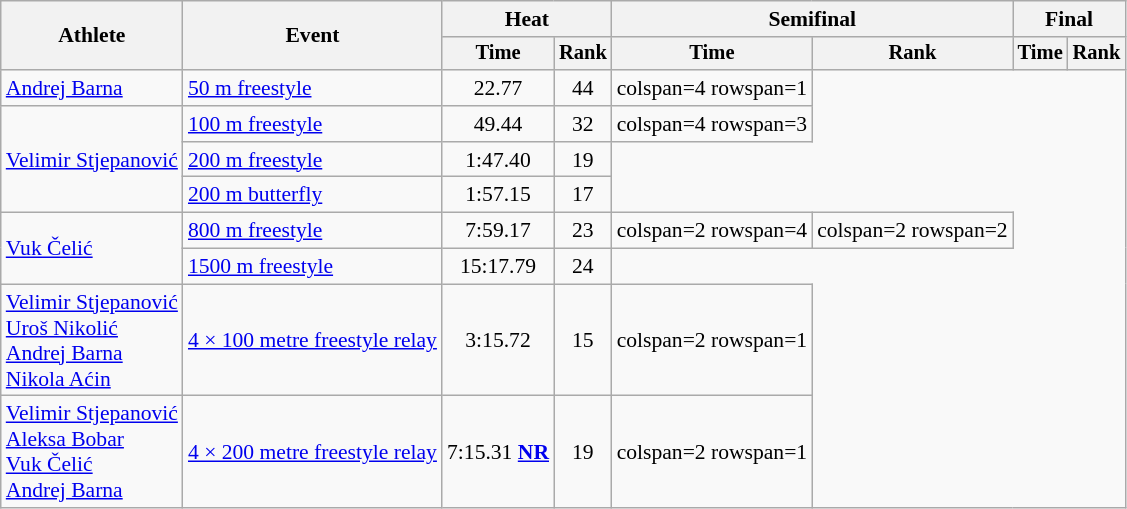<table class="wikitable" style="font-size:90%;">
<tr>
<th rowspan="2">Athlete</th>
<th rowspan="2">Event</th>
<th colspan="2">Heat</th>
<th colspan="2">Semifinal</th>
<th colspan="2">Final</th>
</tr>
<tr style="font-size:95%">
<th>Time</th>
<th>Rank</th>
<th>Time</th>
<th>Rank</th>
<th>Time</th>
<th>Rank</th>
</tr>
<tr align=center>
<td align=left><a href='#'>Andrej Barna</a></td>
<td align=left><a href='#'>50 m freestyle</a></td>
<td>22.77</td>
<td>44</td>
<td>colspan=4 rowspan=1 </td>
</tr>
<tr align=center>
<td align=left rowspan=3><a href='#'>Velimir Stjepanović</a></td>
<td align=left><a href='#'>100 m freestyle</a></td>
<td>49.44</td>
<td>32</td>
<td>colspan=4 rowspan=3 </td>
</tr>
<tr align=center>
<td align=left><a href='#'>200 m freestyle</a></td>
<td>1:47.40</td>
<td>19</td>
</tr>
<tr align=center>
<td align=left><a href='#'>200 m butterfly</a></td>
<td>1:57.15</td>
<td>17</td>
</tr>
<tr align=center>
<td align=left rowspan=2><a href='#'>Vuk Čelić</a></td>
<td align=left><a href='#'>800 m freestyle</a></td>
<td>7:59.17</td>
<td>23</td>
<td>colspan=2 rowspan=4</td>
<td>colspan=2 rowspan=2</td>
</tr>
<tr align=center>
<td align=left><a href='#'>1500 m freestyle</a></td>
<td>15:17.79</td>
<td>24</td>
</tr>
<tr align=center>
<td align=left><a href='#'>Velimir Stjepanović</a><br><a href='#'>Uroš Nikolić</a><br><a href='#'>Andrej Barna</a><br><a href='#'>Nikola Aćin</a></td>
<td align=left><a href='#'>4 × 100 metre freestyle relay</a></td>
<td>3:15.72</td>
<td>15</td>
<td>colspan=2 rowspan=1</td>
</tr>
<tr align=center>
<td align=left><a href='#'>Velimir Stjepanović</a><br><a href='#'>Aleksa Bobar</a><br><a href='#'>Vuk Čelić</a><br><a href='#'>Andrej Barna</a></td>
<td align=left><a href='#'>4 × 200 metre freestyle relay</a></td>
<td>7:15.31 <strong><a href='#'>NR</a></strong></td>
<td>19</td>
<td>colspan=2 rowspan=1</td>
</tr>
</table>
